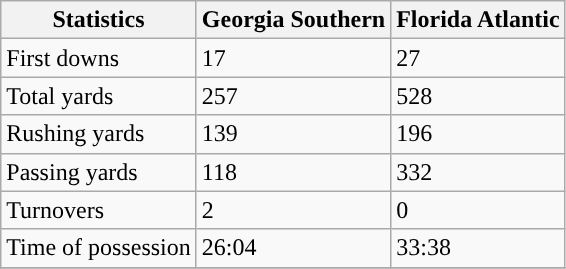<table class="wikitable">
<tr>
<th>Statistics</th>
<th>Georgia Southern</th>
<th>Florida Atlantic</th>
</tr>
<tr>
<td>First downs</td>
<td>17</td>
<td>27</td>
</tr>
<tr>
<td>Total yards</td>
<td>257</td>
<td>528</td>
</tr>
<tr>
<td>Rushing yards</td>
<td>139</td>
<td>196</td>
</tr>
<tr>
<td>Passing yards</td>
<td>118</td>
<td>332</td>
</tr>
<tr>
<td>Turnovers</td>
<td>2</td>
<td>0</td>
</tr>
<tr>
<td>Time of possession</td>
<td>26:04</td>
<td>33:38</td>
</tr>
<tr>
</tr>
</table>
